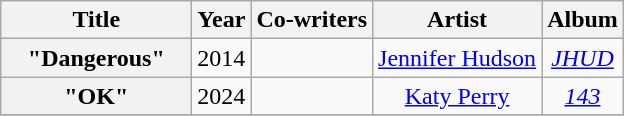<table class="wikitable plainrowheaders" style="text-align:center;">
<tr>
<th scope="col" style="width:7.5em;">Title</th>
<th scope="col">Year</th>
<th scope="col">Co-writers</th>
<th scope="col">Artist</th>
<th scope="col">Album</th>
</tr>
<tr>
<th scope="row">"Dangerous"</th>
<td>2014</td>
<td></td>
<td><a href='#'>Jennifer Hudson</a></td>
<td><em><a href='#'>JHUD</a></em></td>
</tr>
<tr>
<th scope="row">"OK"</th>
<td>2024</td>
<td></td>
<td><a href='#'>Katy Perry</a></td>
<td><em><a href='#'>143</a></em></td>
</tr>
<tr>
</tr>
</table>
